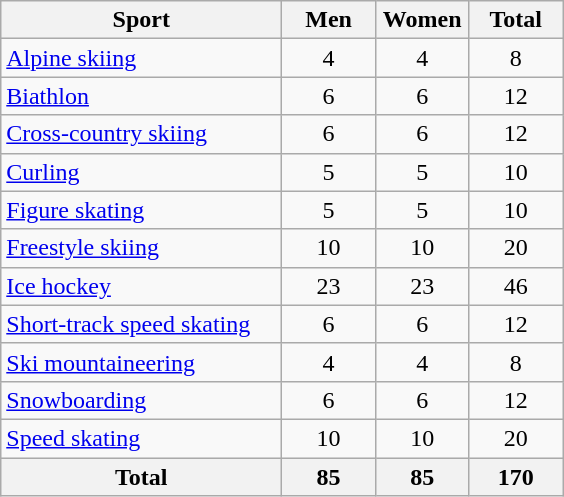<table class="wikitable sortable" style="text-align:center;">
<tr>
<th width=180>Sport</th>
<th width=55>Men</th>
<th width=55>Women</th>
<th width=55>Total</th>
</tr>
<tr>
<td align=left><a href='#'>Alpine skiing</a></td>
<td>4</td>
<td>4</td>
<td>8</td>
</tr>
<tr>
<td align=left><a href='#'>Biathlon</a></td>
<td>6</td>
<td>6</td>
<td>12</td>
</tr>
<tr>
<td align=left><a href='#'>Cross-country skiing</a></td>
<td>6</td>
<td>6</td>
<td>12</td>
</tr>
<tr>
<td align=left><a href='#'>Curling</a></td>
<td>5</td>
<td>5</td>
<td>10</td>
</tr>
<tr>
<td align=left><a href='#'>Figure skating</a></td>
<td>5</td>
<td>5</td>
<td>10</td>
</tr>
<tr>
<td align=left><a href='#'>Freestyle skiing</a></td>
<td>10</td>
<td>10</td>
<td>20</td>
</tr>
<tr>
<td align=left><a href='#'>Ice hockey</a></td>
<td>23</td>
<td>23</td>
<td>46</td>
</tr>
<tr>
<td align=left><a href='#'>Short-track speed skating</a></td>
<td>6</td>
<td>6</td>
<td>12</td>
</tr>
<tr>
<td align=left><a href='#'>Ski mountaineering</a></td>
<td>4</td>
<td>4</td>
<td>8</td>
</tr>
<tr>
<td align=left><a href='#'>Snowboarding</a></td>
<td>6</td>
<td>6</td>
<td>12</td>
</tr>
<tr>
<td align=left><a href='#'>Speed skating</a></td>
<td>10</td>
<td>10</td>
<td>20</td>
</tr>
<tr>
<th>Total</th>
<th>85</th>
<th>85</th>
<th>170</th>
</tr>
</table>
